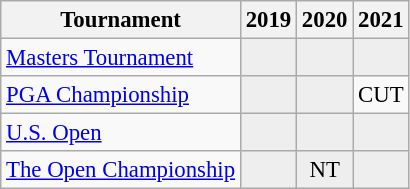<table class="wikitable" style="font-size:95%;text-align:center;">
<tr>
<th>Tournament</th>
<th>2019</th>
<th>2020</th>
<th>2021</th>
</tr>
<tr>
<td align=left><a href='#'>Masters Tournament</a></td>
<td style="background:#eeeeee;"></td>
<td style="background:#eeeeee;"></td>
<td style="background:#eeeeee;"></td>
</tr>
<tr>
<td align=left><a href='#'>PGA Championship</a></td>
<td style="background:#eeeeee;"></td>
<td style="background:#eeeeee;"></td>
<td>CUT</td>
</tr>
<tr>
<td align=left><a href='#'>U.S. Open</a></td>
<td style="background:#eeeeee;"></td>
<td style="background:#eeeeee;"></td>
<td style="background:#eeeeee;"></td>
</tr>
<tr>
<td align=left><a href='#'>The Open Championship</a></td>
<td style="background:#eeeeee;"></td>
<td style="background:#eeeeee;">NT</td>
<td style="background:#eeeeee;"></td>
</tr>
</table>
